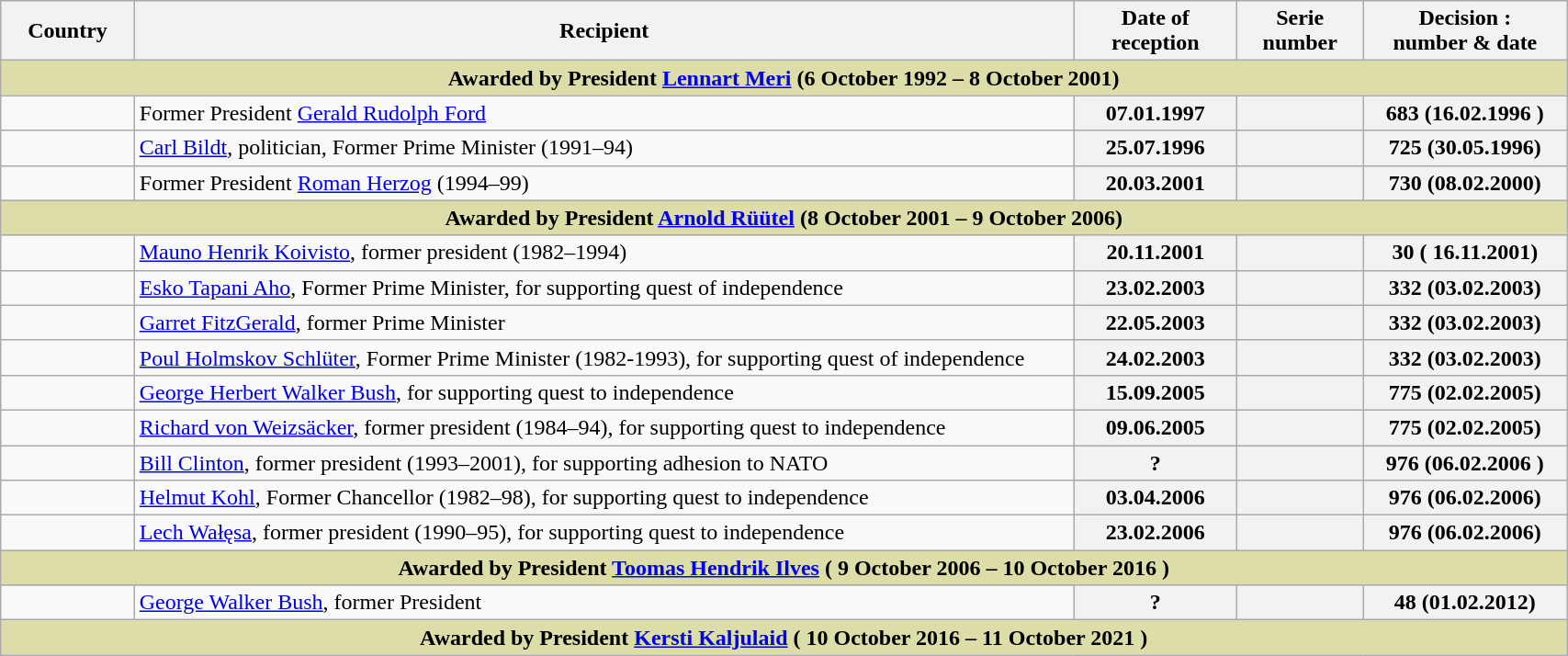<table class="wikitable" width=90%>
<tr>
<th>Country</th>
<th width=60%>Recipient</th>
<th>Date of <br>reception</th>
<th>Serie <br>number</th>
<th width=13%>Decision :<br>number & date</th>
</tr>
<tr>
<th colspan=5 style="background-color:#ddddaa"><strong>Awarded by President <a href='#'>Lennart Meri</a> (6 October 1992 – 8 October 2001)</strong></th>
</tr>
<tr>
<td></td>
<td>Former President <a href='#'>Gerald Rudolph Ford</a></td>
<th>07.01.1997</th>
<th></th>
<th>683 (16.02.1996 )</th>
</tr>
<tr>
<td></td>
<td><a href='#'>Carl Bildt</a>, politician, Former Prime Minister (1991–94)</td>
<th>25.07.1996</th>
<th></th>
<th>725 (30.05.1996)</th>
</tr>
<tr>
<td></td>
<td>Former President <a href='#'>Roman Herzog</a> (1994–99)</td>
<th>20.03.2001</th>
<th></th>
<th>730 (08.02.2000)</th>
</tr>
<tr>
<th colspan=5 style="background-color:#ddddaa">Awarded by President <a href='#'>Arnold Rüütel</a> (8 October 2001 – 9 October 2006)</th>
</tr>
<tr>
<td></td>
<td><a href='#'>Mauno Henrik Koivisto</a>, former president (1982–1994)</td>
<th>20.11.2001</th>
<th></th>
<th>30 ( 16.11.2001)</th>
</tr>
<tr>
<td></td>
<td><a href='#'>Esko Tapani Aho</a>, Former Prime Minister, for supporting quest of independence</td>
<th>23.02.2003</th>
<th></th>
<th>332 (03.02.2003)</th>
</tr>
<tr>
<td></td>
<td><a href='#'>Garret FitzGerald</a>, former Prime Minister</td>
<th>22.05.2003</th>
<th></th>
<th>332 (03.02.2003)</th>
</tr>
<tr>
<td></td>
<td><a href='#'>Poul Holmskov Schlüter</a>, Former Prime Minister (1982-1993), for supporting quest of independence</td>
<th>24.02.2003</th>
<th></th>
<th>332 (03.02.2003)</th>
</tr>
<tr>
<td></td>
<td><a href='#'>George Herbert Walker Bush</a>, for supporting quest to independence</td>
<th>15.09.2005</th>
<th></th>
<th>775 (02.02.2005)</th>
</tr>
<tr>
<td></td>
<td><a href='#'>Richard von Weizsäcker</a>, former president (1984–94), for supporting quest to independence</td>
<th>09.06.2005</th>
<th></th>
<th>775 (02.02.2005)</th>
</tr>
<tr>
<td></td>
<td><a href='#'>Bill Clinton</a>, former president (1993–2001), for supporting adhesion to NATO</td>
<th>?</th>
<th></th>
<th>976 (06.02.2006 )</th>
</tr>
<tr>
<td></td>
<td><a href='#'>Helmut Kohl</a>, Former Chancellor (1982–98), for supporting quest to independence</td>
<th>03.04.2006</th>
<th></th>
<th>976 (06.02.2006)</th>
</tr>
<tr>
<td></td>
<td><a href='#'>Lech Wałęsa</a>, former president (1990–95),  for supporting quest to independence</td>
<th>23.02.2006</th>
<th></th>
<th>976 (06.02.2006)</th>
</tr>
<tr>
<th colspan=5 style="background-color:#ddddaa"><strong>Awarded by President <a href='#'>Toomas Hendrik Ilves</a> ( 9 October 2006 – 10 October 2016 )</strong></th>
</tr>
<tr>
<td></td>
<td><a href='#'>George Walker Bush</a>, former President</td>
<th>?</th>
<th></th>
<th>48 (01.02.2012)</th>
</tr>
<tr>
<th colspan=5 style="background-color:#ddddaa"><strong>Awarded by President <a href='#'>Kersti Kaljulaid</a> ( 10 October 2016 – 11 October 2021 )</strong><br></th>
</tr>
</table>
